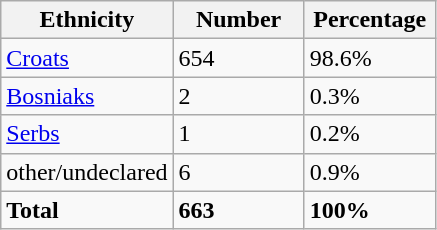<table class="wikitable">
<tr>
<th width="100px">Ethnicity</th>
<th width="80px">Number</th>
<th width="80px">Percentage</th>
</tr>
<tr>
<td><a href='#'>Croats</a></td>
<td>654</td>
<td>98.6%</td>
</tr>
<tr>
<td><a href='#'>Bosniaks</a></td>
<td>2</td>
<td>0.3%</td>
</tr>
<tr>
<td><a href='#'>Serbs</a></td>
<td>1</td>
<td>0.2%</td>
</tr>
<tr>
<td>other/undeclared</td>
<td>6</td>
<td>0.9%</td>
</tr>
<tr>
<td><strong>Total</strong></td>
<td><strong>663</strong></td>
<td><strong>100%</strong></td>
</tr>
</table>
